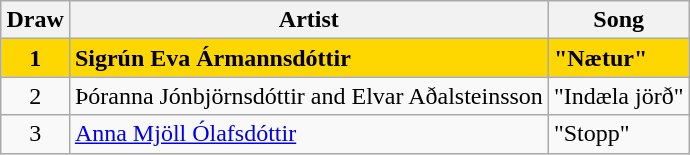<table class="sortable wikitable" style="margin: 1em auto 1em auto; text-align:center">
<tr>
<th>Draw</th>
<th>Artist</th>
<th>Song</th>
</tr>
<tr style="font-weight:bold; background:gold;">
<td>1</td>
<td align="left">Sigrún Eva Ármannsdóttir</td>
<td align="left">"Nætur"</td>
</tr>
<tr>
<td>2</td>
<td align="left">Þóranna Jónbjörnsdóttir and Elvar Aðalsteinsson</td>
<td align="left">"Indæla jörð"</td>
</tr>
<tr>
<td>3</td>
<td align="left"><a href='#'>Anna Mjöll Ólafsdóttir</a></td>
<td align="left">"Stopp"</td>
</tr>
</table>
